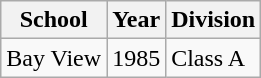<table class="wikitable">
<tr>
<th>School</th>
<th>Year</th>
<th>Division</th>
</tr>
<tr>
<td>Bay View</td>
<td>1985</td>
<td>Class A</td>
</tr>
</table>
